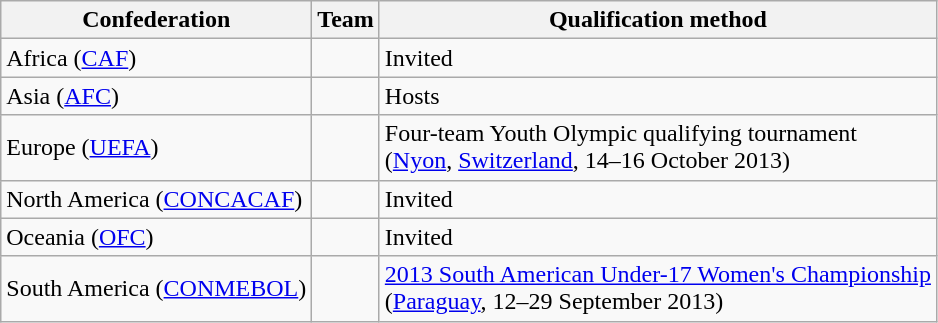<table class="wikitable">
<tr>
<th>Confederation</th>
<th>Team</th>
<th>Qualification method</th>
</tr>
<tr>
<td>Africa (<a href='#'>CAF</a>)</td>
<td></td>
<td>Invited</td>
</tr>
<tr>
<td>Asia (<a href='#'>AFC</a>)</td>
<td></td>
<td>Hosts</td>
</tr>
<tr>
<td>Europe (<a href='#'>UEFA</a>)</td>
<td></td>
<td>Four-team Youth Olympic qualifying tournament<br>(<a href='#'>Nyon</a>, <a href='#'>Switzerland</a>, 14–16 October 2013)</td>
</tr>
<tr>
<td>North America (<a href='#'>CONCACAF</a>)</td>
<td></td>
<td>Invited</td>
</tr>
<tr>
<td>Oceania (<a href='#'>OFC</a>)</td>
<td></td>
<td>Invited</td>
</tr>
<tr>
<td>South America (<a href='#'>CONMEBOL</a>)</td>
<td></td>
<td><a href='#'>2013 South American Under-17 Women's Championship</a><br>(<a href='#'>Paraguay</a>, 12–29 September 2013)</td>
</tr>
</table>
